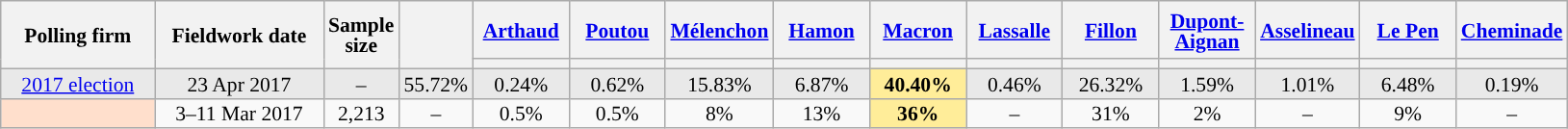<table class="wikitable sortable" style="text-align:center;font-size:90%;line-height:14px;">
<tr style="height:40px;">
<th style="width:100px;" rowspan="2">Polling firm</th>
<th style="width:110px;" rowspan="2">Fieldwork date</th>
<th style="width:35px;" rowspan="2">Sample<br>size</th>
<th style="width:30px;" rowspan="2"></th>
<th class="unsortable" style="width:60px;"><a href='#'>Arthaud</a><br></th>
<th class="unsortable" style="width:60px;"><a href='#'>Poutou</a><br></th>
<th class="unsortable" style="width:60px;"><a href='#'>Mélenchon</a><br></th>
<th class="unsortable" style="width:60px;"><a href='#'>Hamon</a><br></th>
<th class="unsortable" style="width:60px;"><a href='#'>Macron</a><br></th>
<th class="unsortable" style="width:60px;"><a href='#'>Lassalle</a><br></th>
<th class="unsortable" style="width:60px;"><a href='#'>Fillon</a><br></th>
<th class="unsortable" style="width:60px;"><a href='#'>Dupont-Aignan</a><br></th>
<th class="unsortable" style="width:60px;"><a href='#'>Asselineau</a><br></th>
<th class="unsortable" style="width:60px;"><a href='#'>Le Pen</a><br></th>
<th class="unsortable" style="width:60px;"><a href='#'>Cheminade</a><br></th>
</tr>
<tr>
<th style="background:"></th>
<th style="background:"></th>
<th style="background:"></th>
<th style="background:"></th>
<th style="background:"></th>
<th style="background:"></th>
<th style="background:"></th>
<th style="background:"></th>
<th style="background:"></th>
<th style="background:"></th>
<th style="background:"></th>
</tr>
<tr style="background:#E9E9E9;">
<td><a href='#'>2017 election</a></td>
<td data-sort-value="2017-04-23">23 Apr 2017</td>
<td>–</td>
<td>55.72%</td>
<td>0.24%</td>
<td>0.62%</td>
<td>15.83%</td>
<td>6.87%</td>
<td style="background:#FFED99;"><strong>40.40%</strong></td>
<td>0.46%</td>
<td>26.32%</td>
<td>1.59%</td>
<td>1.01%</td>
<td>6.48%</td>
<td>0.19%</td>
</tr>
<tr>
<td style="background:#FFDFCC;"></td>
<td data-sort-value="2017-03-11">3–11 Mar 2017</td>
<td>2,213</td>
<td>–</td>
<td>0.5%</td>
<td>0.5%</td>
<td>8%</td>
<td>13%</td>
<td style="background:#FFED99;"><strong>36%</strong></td>
<td>–</td>
<td>31%</td>
<td>2%</td>
<td>–</td>
<td>9%</td>
<td>–</td>
</tr>
</table>
